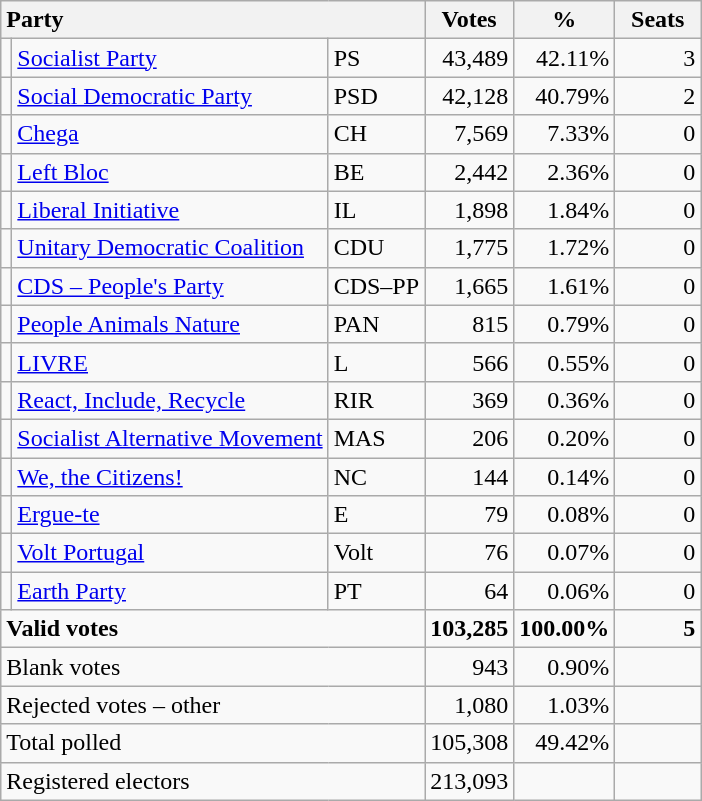<table class="wikitable" border="1" style="text-align:right;">
<tr>
<th style="text-align:left;" colspan=3>Party</th>
<th align=center width="50">Votes</th>
<th align=center width="50">%</th>
<th align=center width="50">Seats</th>
</tr>
<tr>
<td></td>
<td align=left><a href='#'>Socialist Party</a></td>
<td align=left>PS</td>
<td>43,489</td>
<td>42.11%</td>
<td>3</td>
</tr>
<tr>
<td></td>
<td align=left><a href='#'>Social Democratic Party</a></td>
<td align=left>PSD</td>
<td>42,128</td>
<td>40.79%</td>
<td>2</td>
</tr>
<tr>
<td></td>
<td align=left><a href='#'>Chega</a></td>
<td align=left>CH</td>
<td>7,569</td>
<td>7.33%</td>
<td>0</td>
</tr>
<tr>
<td></td>
<td align=left><a href='#'>Left Bloc</a></td>
<td align=left>BE</td>
<td>2,442</td>
<td>2.36%</td>
<td>0</td>
</tr>
<tr>
<td></td>
<td align=left><a href='#'>Liberal Initiative</a></td>
<td align=left>IL</td>
<td>1,898</td>
<td>1.84%</td>
<td>0</td>
</tr>
<tr>
<td></td>
<td align=left style="white-space: nowrap;"><a href='#'>Unitary Democratic Coalition</a></td>
<td align=left>CDU</td>
<td>1,775</td>
<td>1.72%</td>
<td>0</td>
</tr>
<tr>
<td></td>
<td align=left><a href='#'>CDS – People's Party</a></td>
<td align=left style="white-space: nowrap;">CDS–PP</td>
<td>1,665</td>
<td>1.61%</td>
<td>0</td>
</tr>
<tr>
<td></td>
<td align=left><a href='#'>People Animals Nature</a></td>
<td align=left>PAN</td>
<td>815</td>
<td>0.79%</td>
<td>0</td>
</tr>
<tr>
<td></td>
<td align=left><a href='#'>LIVRE</a></td>
<td align=left>L</td>
<td>566</td>
<td>0.55%</td>
<td>0</td>
</tr>
<tr>
<td></td>
<td align=left><a href='#'>React, Include, Recycle</a></td>
<td align=left>RIR</td>
<td>369</td>
<td>0.36%</td>
<td>0</td>
</tr>
<tr>
<td></td>
<td align=left><a href='#'>Socialist Alternative Movement</a></td>
<td align=left>MAS</td>
<td>206</td>
<td>0.20%</td>
<td>0</td>
</tr>
<tr>
<td></td>
<td align=left><a href='#'>We, the Citizens!</a></td>
<td align=left>NC</td>
<td>144</td>
<td>0.14%</td>
<td>0</td>
</tr>
<tr>
<td></td>
<td align=left><a href='#'>Ergue-te</a></td>
<td align=left>E</td>
<td>79</td>
<td>0.08%</td>
<td>0</td>
</tr>
<tr>
<td></td>
<td align=left><a href='#'>Volt Portugal</a></td>
<td align=left>Volt</td>
<td>76</td>
<td>0.07%</td>
<td>0</td>
</tr>
<tr>
<td></td>
<td align=left><a href='#'>Earth Party</a></td>
<td align=left>PT</td>
<td>64</td>
<td>0.06%</td>
<td>0</td>
</tr>
<tr style="font-weight:bold">
<td align=left colspan=3>Valid votes</td>
<td>103,285</td>
<td>100.00%</td>
<td>5</td>
</tr>
<tr>
<td align=left colspan=3>Blank votes</td>
<td>943</td>
<td>0.90%</td>
<td></td>
</tr>
<tr>
<td align=left colspan=3>Rejected votes – other</td>
<td>1,080</td>
<td>1.03%</td>
<td></td>
</tr>
<tr>
<td align=left colspan=3>Total polled</td>
<td>105,308</td>
<td>49.42%</td>
<td></td>
</tr>
<tr>
<td align=left colspan=3>Registered electors</td>
<td>213,093</td>
<td></td>
<td></td>
</tr>
</table>
